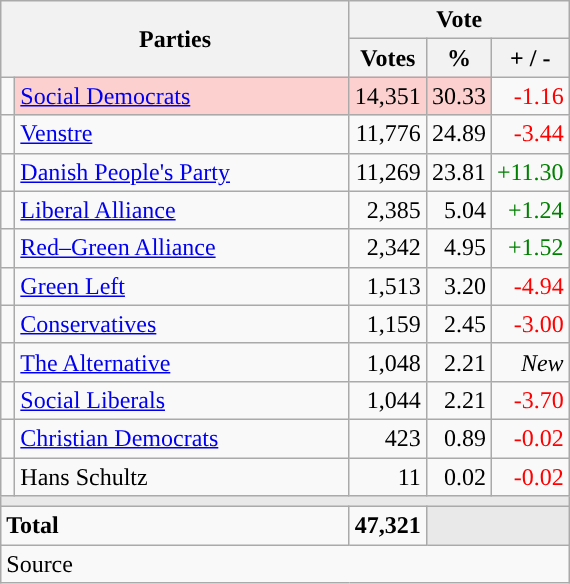<table class="wikitable" style="text-align:right;">
<tr>
<th style="text-align:centre;" rowspan="2" colspan="2" width="225">Parties</th>
<th colspan="3">Vote</th>
</tr>
<tr>
<th width="15">Votes</th>
<th width="15">%</th>
<th width="15">+ / -</th>
</tr>
<tr>
<td width="2" style="color:inherit;background:"></td>
<td bgcolor=#fbd0ce  align="left"><a href='#'>Social Democrats</a></td>
<td bgcolor=#fbd0ce>14,351</td>
<td bgcolor=#fbd0ce>30.33</td>
<td style=color:red;>-1.16</td>
</tr>
<tr>
<td width="2" style="color:inherit;background:"></td>
<td align="left"><a href='#'>Venstre</a></td>
<td>11,776</td>
<td>24.89</td>
<td style=color:red;>-3.44</td>
</tr>
<tr>
<td width="2" style="color:inherit;background:"></td>
<td align="left"><a href='#'>Danish People's Party</a></td>
<td>11,269</td>
<td>23.81</td>
<td style=color:green;>+11.30</td>
</tr>
<tr>
<td width="2" style="color:inherit;background:"></td>
<td align="left"><a href='#'>Liberal Alliance</a></td>
<td>2,385</td>
<td>5.04</td>
<td style=color:green;>+1.24</td>
</tr>
<tr>
<td width="2" style="color:inherit;background:"></td>
<td align="left"><a href='#'>Red–Green Alliance</a></td>
<td>2,342</td>
<td>4.95</td>
<td style=color:green;>+1.52</td>
</tr>
<tr>
<td width="2" style="color:inherit;background:"></td>
<td align="left"><a href='#'>Green Left</a></td>
<td>1,513</td>
<td>3.20</td>
<td style=color:red;>-4.94</td>
</tr>
<tr>
<td width="2" style="color:inherit;background:"></td>
<td align="left"><a href='#'>Conservatives</a></td>
<td>1,159</td>
<td>2.45</td>
<td style=color:red;>-3.00</td>
</tr>
<tr>
<td width="2" style="color:inherit;background:"></td>
<td align="left"><a href='#'>The Alternative</a></td>
<td>1,048</td>
<td>2.21</td>
<td><em>New</em></td>
</tr>
<tr>
<td width="2" style="color:inherit;background:"></td>
<td align="left"><a href='#'>Social Liberals</a></td>
<td>1,044</td>
<td>2.21</td>
<td style=color:red;>-3.70</td>
</tr>
<tr>
<td width="2" style="color:inherit;background:"></td>
<td align="left"><a href='#'>Christian Democrats</a></td>
<td>423</td>
<td>0.89</td>
<td style=color:red;>-0.02</td>
</tr>
<tr>
<td width="2" style="color:inherit;background:"></td>
<td align="left">Hans Schultz</td>
<td>11</td>
<td>0.02</td>
<td style=color:red;>-0.02</td>
</tr>
<tr>
<td colspan="7" bgcolor="#E9E9E9"></td>
</tr>
<tr>
<td align="left" colspan="2"><strong>Total</strong></td>
<td><strong>47,321</strong></td>
<td bgcolor="#E9E9E9" colspan="2"></td>
</tr>
<tr>
<td align="left" colspan="6">Source</td>
</tr>
</table>
